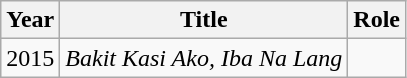<table class="wikitable">
<tr>
<th>Year</th>
<th>Title</th>
<th>Role</th>
</tr>
<tr>
<td>2015</td>
<td><em>Bakit Kasi Ako, Iba Na Lang</em></td>
<td></td>
</tr>
</table>
